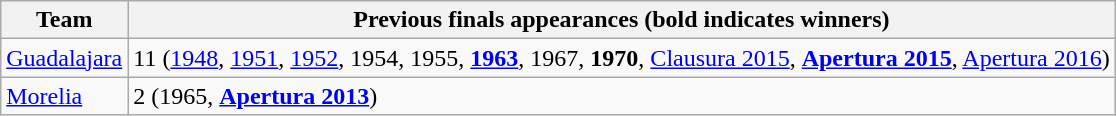<table class="wikitable">
<tr>
<th>Team</th>
<th>Previous finals appearances (bold indicates winners)</th>
</tr>
<tr>
<td><a href='#'>Guadalajara</a></td>
<td>11 (<a href='#'>1948</a>, <a href='#'>1951</a>, <a href='#'>1952</a>, 1954, 1955, <strong><a href='#'>1963</a></strong>, 1967, <strong>1970</strong>, <a href='#'>Clausura 2015</a>, <strong><a href='#'>Apertura 2015</a></strong>, <a href='#'>Apertura 2016</a>)</td>
</tr>
<tr>
<td><a href='#'>Morelia</a></td>
<td>2 (1965, <strong><a href='#'>Apertura 2013</a></strong>)</td>
</tr>
</table>
